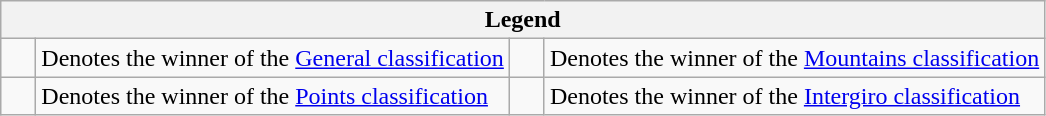<table class="wikitable">
<tr>
<th colspan=4>Legend</th>
</tr>
<tr>
<td>    </td>
<td>Denotes the winner of the <a href='#'>General classification</a></td>
<td>    </td>
<td>Denotes the winner of the <a href='#'>Mountains classification</a></td>
</tr>
<tr>
<td>    </td>
<td>Denotes the winner of the <a href='#'>Points classification</a></td>
<td>    </td>
<td>Denotes the winner of the <a href='#'>Intergiro classification</a></td>
</tr>
</table>
